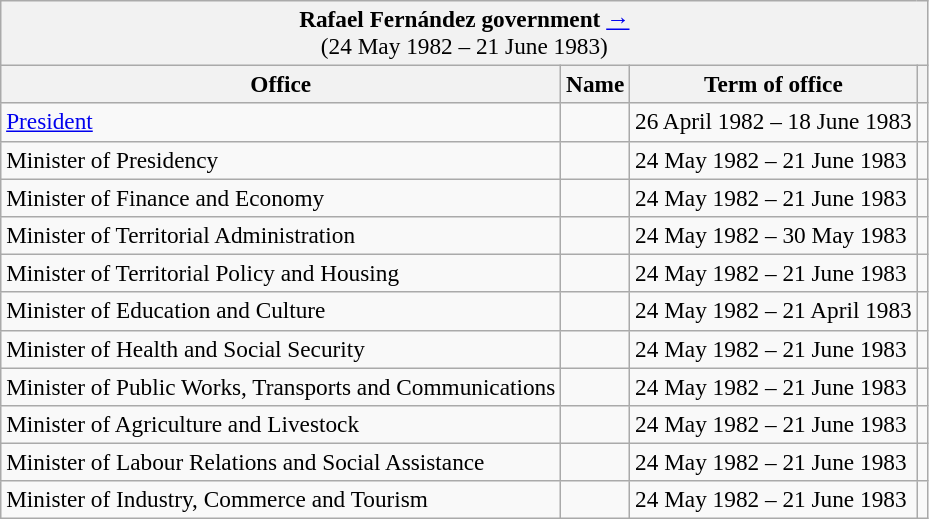<table class="wikitable" style="font-size:97%;">
<tr>
<td colspan="4" bgcolor="#F2F2F2" align="center"><strong>Rafael Fernández government</strong>  <a href='#'>→</a><br>(24 May 1982 – 21 June 1983)</td>
</tr>
<tr>
<th>Office</th>
<th>Name</th>
<th>Term of office</th>
<th></th>
</tr>
<tr>
<td><a href='#'>President</a></td>
<td><strong></strong></td>
<td>26 April 1982 – 18 June 1983</td>
<td align=center></td>
</tr>
<tr>
<td>Minister of Presidency</td>
<td><strong></strong> </td>
<td>24 May 1982 – 21 June 1983</td>
<td align=center></td>
</tr>
<tr>
<td>Minister of Finance and Economy</td>
<td><strong></strong></td>
<td>24 May 1982 – 21 June 1983</td>
<td align=center></td>
</tr>
<tr>
<td>Minister of Territorial Administration</td>
<td><strong></strong></td>
<td>24 May 1982 – 30 May 1983</td>
<td align=center></td>
</tr>
<tr>
<td>Minister of Territorial Policy and Housing</td>
<td><strong></strong></td>
<td>24 May 1982 – 21 June 1983</td>
<td align=center></td>
</tr>
<tr>
<td>Minister of Education and Culture</td>
<td><strong></strong></td>
<td>24 May 1982 – 21 April 1983</td>
<td align=center></td>
</tr>
<tr>
<td>Minister of Health and Social Security</td>
<td><strong></strong></td>
<td>24 May 1982 – 21 June 1983</td>
<td align=center></td>
</tr>
<tr>
<td>Minister of Public Works, Transports and Communications</td>
<td><strong></strong></td>
<td>24 May 1982 – 21 June 1983</td>
<td align=center></td>
</tr>
<tr>
<td>Minister of Agriculture and Livestock</td>
<td><strong></strong></td>
<td>24 May 1982 – 21 June 1983</td>
<td align=center></td>
</tr>
<tr>
<td>Minister of Labour Relations and Social Assistance</td>
<td><strong></strong></td>
<td>24 May 1982 – 21 June 1983</td>
<td align=center></td>
</tr>
<tr>
<td>Minister of Industry, Commerce and Tourism</td>
<td><strong></strong></td>
<td>24 May 1982 – 21 June 1983</td>
<td align=center></td>
</tr>
</table>
